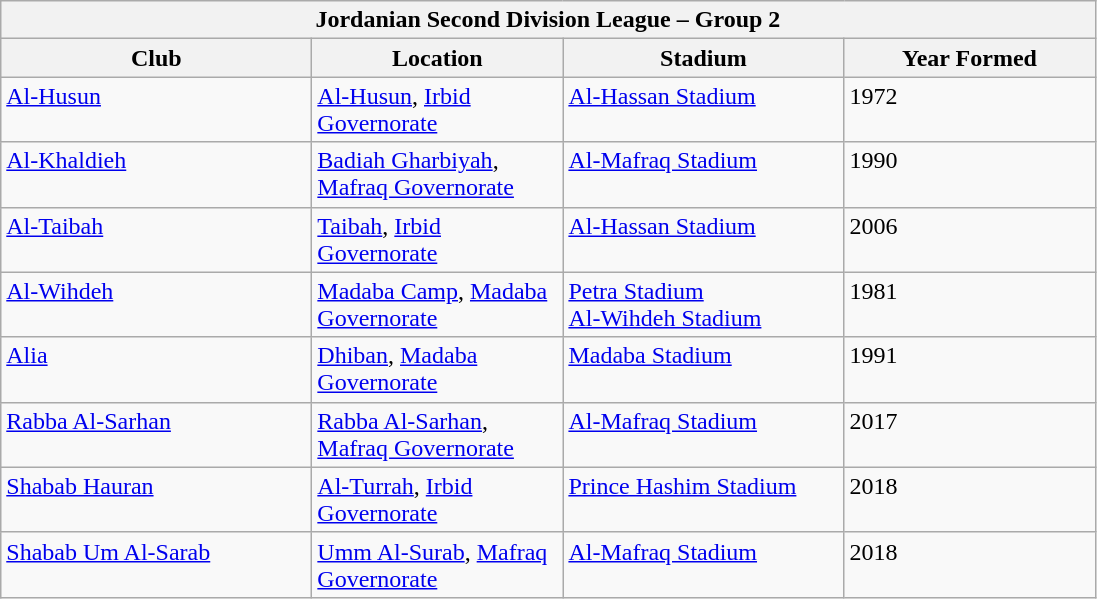<table class="wikitable">
<tr>
<th colspan="4">Jordanian Second Division League – Group 2</th>
</tr>
<tr>
<th style="width:200px;">Club</th>
<th style="width:160px;">Location</th>
<th style="width:180px;">Stadium</th>
<th style="width:160px;">Year Formed</th>
</tr>
<tr style="vertical-align:top;">
<td><a href='#'>Al-Husun</a></td>
<td><a href='#'>Al-Husun</a>, <a href='#'>Irbid Governorate</a></td>
<td><a href='#'>Al-Hassan Stadium</a></td>
<td>1972</td>
</tr>
<tr style="vertical-align:top;">
<td><a href='#'>Al-Khaldieh</a></td>
<td><a href='#'>Badiah Gharbiyah</a>, <a href='#'>Mafraq Governorate</a></td>
<td><a href='#'>Al-Mafraq Stadium</a></td>
<td>1990</td>
</tr>
<tr style="vertical-align:top;">
<td><a href='#'>Al-Taibah</a></td>
<td><a href='#'>Taibah</a>, <a href='#'>Irbid Governorate</a></td>
<td><a href='#'>Al-Hassan Stadium</a></td>
<td>2006</td>
</tr>
<tr style="vertical-align:top;">
<td><a href='#'>Al-Wihdeh</a></td>
<td><a href='#'>Madaba Camp</a>, <a href='#'>Madaba Governorate</a></td>
<td><a href='#'>Petra Stadium</a><br><a href='#'>Al-Wihdeh Stadium</a></td>
<td>1981</td>
</tr>
<tr style="vertical-align:top;">
<td><a href='#'>Alia</a></td>
<td><a href='#'>Dhiban</a>, <a href='#'>Madaba Governorate</a></td>
<td><a href='#'>Madaba Stadium</a></td>
<td>1991</td>
</tr>
<tr style="vertical-align:top;">
<td><a href='#'>Rabba Al-Sarhan</a></td>
<td><a href='#'>Rabba Al-Sarhan</a>, <a href='#'>Mafraq Governorate</a></td>
<td><a href='#'>Al-Mafraq Stadium</a></td>
<td>2017</td>
</tr>
<tr style="vertical-align:top;">
<td><a href='#'>Shabab Hauran</a></td>
<td><a href='#'>Al-Turrah</a>, <a href='#'>Irbid Governorate</a></td>
<td><a href='#'>Prince Hashim Stadium</a></td>
<td>2018</td>
</tr>
<tr style="vertical-align:top;">
<td><a href='#'>Shabab Um Al-Sarab</a></td>
<td><a href='#'>Umm Al-Surab</a>, <a href='#'>Mafraq Governorate</a></td>
<td><a href='#'>Al-Mafraq Stadium</a></td>
<td>2018</td>
</tr>
</table>
